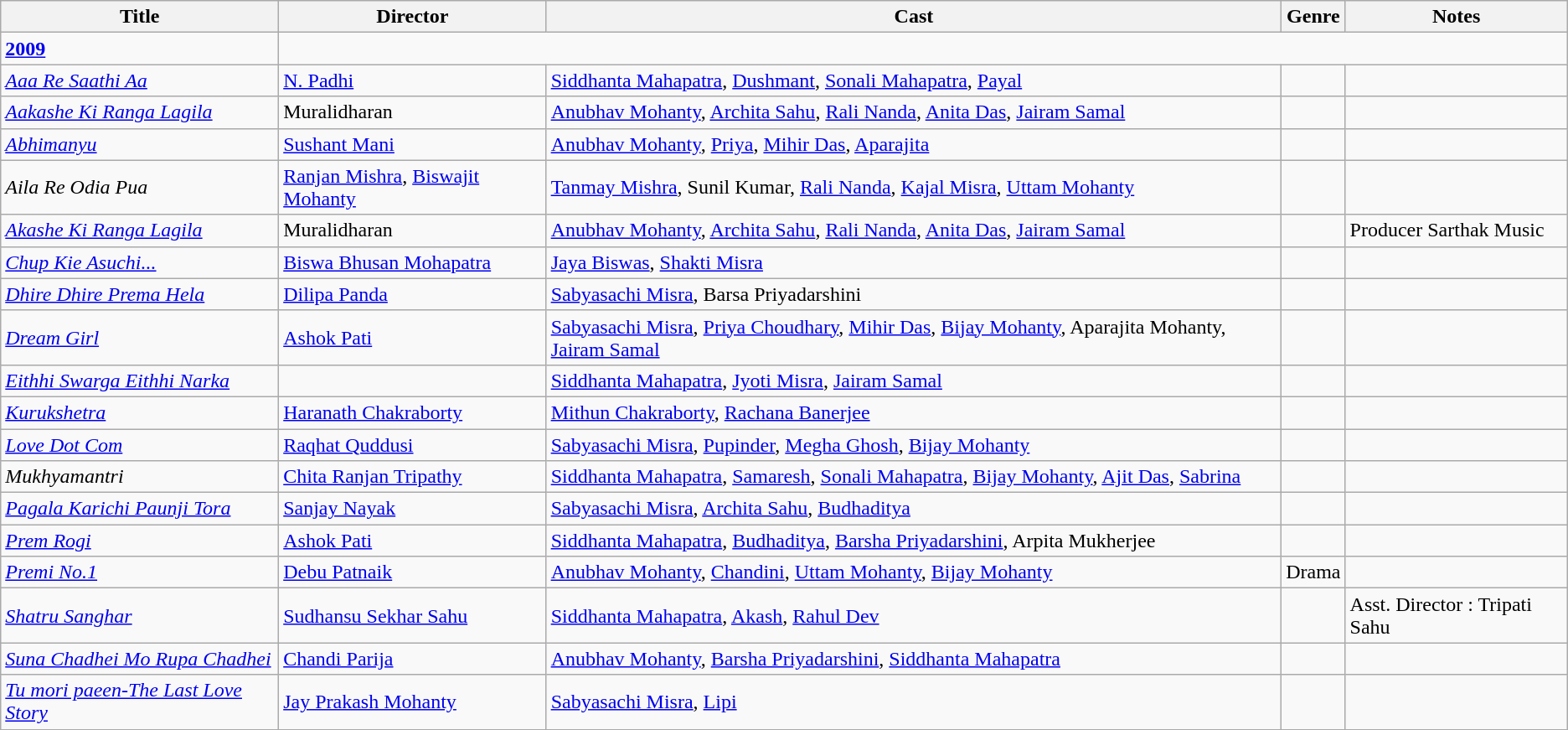<table class="wikitable sortable">
<tr>
<th>Title</th>
<th>Director</th>
<th>Cast</th>
<th>Genre</th>
<th>Notes</th>
</tr>
<tr>
<td><strong><a href='#'>2009</a></strong></td>
</tr>
<tr>
<td><em><a href='#'>Aaa Re Saathi Aa</a></em> </td>
<td><a href='#'>N. Padhi</a></td>
<td><a href='#'>Siddhanta Mahapatra</a>, <a href='#'>Dushmant</a>, <a href='#'>Sonali Mahapatra</a>, <a href='#'>Payal</a></td>
<td></td>
<td></td>
</tr>
<tr>
<td><em><a href='#'>Aakashe Ki Ranga Lagila</a></em></td>
<td>Muralidharan</td>
<td><a href='#'>Anubhav Mohanty</a>, <a href='#'>Archita Sahu</a>, <a href='#'>Rali Nanda</a>, <a href='#'>Anita Das</a>, <a href='#'>Jairam Samal</a></td>
<td></td>
<td></td>
</tr>
<tr>
<td><em><a href='#'>Abhimanyu</a></em></td>
<td><a href='#'>Sushant Mani</a></td>
<td><a href='#'>Anubhav Mohanty</a>, <a href='#'>Priya</a>, <a href='#'>Mihir Das</a>, <a href='#'>Aparajita</a></td>
<td></td>
<td></td>
</tr>
<tr>
<td><em>Aila Re Odia Pua</em></td>
<td><a href='#'>Ranjan Mishra</a>, <a href='#'>Biswajit Mohanty</a></td>
<td><a href='#'>Tanmay Mishra</a>, Sunil Kumar, <a href='#'>Rali Nanda</a>, <a href='#'>Kajal Misra</a>, <a href='#'>Uttam Mohanty</a></td>
<td></td>
<td></td>
</tr>
<tr>
<td><em><a href='#'>Akashe Ki Ranga Lagila</a></em></td>
<td>Muralidharan</td>
<td><a href='#'>Anubhav Mohanty</a>, <a href='#'>Archita Sahu</a>, <a href='#'>Rali Nanda</a>, <a href='#'>Anita Das</a>, <a href='#'>Jairam Samal</a></td>
<td></td>
<td>Producer Sarthak Music</td>
</tr>
<tr>
<td><em><a href='#'>Chup Kie Asuchi...</a></em></td>
<td><a href='#'>Biswa Bhusan Mohapatra</a></td>
<td><a href='#'>Jaya Biswas</a>, <a href='#'>Shakti Misra</a></td>
<td></td>
<td></td>
</tr>
<tr>
<td><em><a href='#'>Dhire Dhire Prema Hela</a></em></td>
<td><a href='#'>Dilipa Panda</a></td>
<td><a href='#'>Sabyasachi Misra</a>, Barsa Priyadarshini</td>
<td></td>
<td></td>
</tr>
<tr>
<td><em><a href='#'>Dream Girl</a></em></td>
<td><a href='#'>Ashok Pati</a></td>
<td><a href='#'>Sabyasachi Misra</a>, <a href='#'>Priya Choudhary</a>, <a href='#'>Mihir Das</a>, <a href='#'>Bijay Mohanty</a>, Aparajita Mohanty, <a href='#'>Jairam Samal</a></td>
<td></td>
<td></td>
</tr>
<tr>
<td><em><a href='#'>Eithhi Swarga Eithhi Narka</a></em></td>
<td></td>
<td><a href='#'>Siddhanta Mahapatra</a>, <a href='#'>Jyoti Misra</a>, <a href='#'>Jairam Samal</a></td>
<td></td>
<td></td>
</tr>
<tr>
<td><em><a href='#'>Kurukshetra</a></em></td>
<td><a href='#'>Haranath Chakraborty</a></td>
<td><a href='#'>Mithun Chakraborty</a>, <a href='#'>Rachana Banerjee</a></td>
<td></td>
<td></td>
</tr>
<tr>
<td><em><a href='#'>Love Dot Com</a></em></td>
<td><a href='#'>Raqhat Quddusi</a></td>
<td><a href='#'>Sabyasachi Misra</a>, <a href='#'>Pupinder</a>, <a href='#'>Megha Ghosh</a>, <a href='#'>Bijay Mohanty</a></td>
<td></td>
<td></td>
</tr>
<tr>
<td><em>Mukhyamantri</em></td>
<td><a href='#'>Chita Ranjan Tripathy</a></td>
<td><a href='#'>Siddhanta Mahapatra</a>, <a href='#'>Samaresh</a>, <a href='#'>Sonali Mahapatra</a>, <a href='#'>Bijay Mohanty</a>, <a href='#'>Ajit Das</a>, <a href='#'>Sabrina</a></td>
<td></td>
<td></td>
</tr>
<tr>
<td><em><a href='#'>Pagala Karichi Paunji Tora</a></em></td>
<td><a href='#'>Sanjay Nayak</a></td>
<td><a href='#'>Sabyasachi Misra</a>, <a href='#'>Archita Sahu</a>, <a href='#'>Budhaditya</a></td>
<td></td>
<td></td>
</tr>
<tr>
<td><em><a href='#'>Prem Rogi</a></em></td>
<td><a href='#'>Ashok Pati</a></td>
<td><a href='#'>Siddhanta Mahapatra</a>, <a href='#'>Budhaditya</a>, <a href='#'>Barsha Priyadarshini</a>, Arpita Mukherjee</td>
<td></td>
<td></td>
</tr>
<tr>
<td><em><a href='#'>Premi No.1</a></em></td>
<td><a href='#'>Debu Patnaik</a></td>
<td><a href='#'>Anubhav Mohanty</a>, <a href='#'>Chandini</a>, <a href='#'>Uttam Mohanty</a>, <a href='#'>Bijay Mohanty</a></td>
<td>Drama</td>
<td></td>
</tr>
<tr>
<td><em><a href='#'>Shatru Sanghar</a></em></td>
<td><a href='#'>Sudhansu Sekhar Sahu</a></td>
<td><a href='#'>Siddhanta Mahapatra</a>, <a href='#'>Akash</a>, <a href='#'>Rahul Dev</a></td>
<td></td>
<td>Asst. Director : Tripati  Sahu</td>
</tr>
<tr>
<td><em><a href='#'>Suna Chadhei Mo Rupa Chadhei</a></em></td>
<td><a href='#'>Chandi Parija</a></td>
<td><a href='#'>Anubhav Mohanty</a>, <a href='#'>Barsha Priyadarshini</a>, <a href='#'>Siddhanta Mahapatra</a></td>
<td></td>
<td></td>
</tr>
<tr>
<td><em><a href='#'>Tu mori paeen-The Last Love Story</a></em></td>
<td><a href='#'>Jay Prakash Mohanty</a></td>
<td><a href='#'>Sabyasachi Misra</a>, <a href='#'>Lipi</a></td>
<td></td>
<td></td>
</tr>
<tr>
</tr>
</table>
